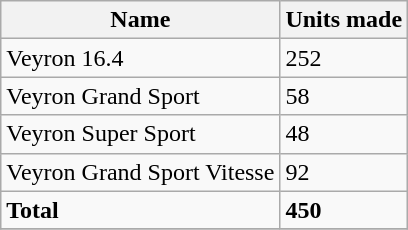<table class="wikitable">
<tr>
<th>Name</th>
<th colspan="2">Units made</th>
</tr>
<tr>
<td>Veyron 16.4</td>
<td>252</td>
</tr>
<tr>
<td>Veyron Grand Sport</td>
<td>58</td>
</tr>
<tr>
<td>Veyron Super Sport</td>
<td>48</td>
</tr>
<tr>
<td>Veyron Grand Sport Vitesse</td>
<td>92</td>
</tr>
<tr>
<td><strong>Total</strong></td>
<td><strong>450</strong></td>
</tr>
<tr>
</tr>
</table>
